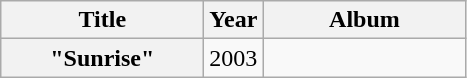<table class="wikitable plainrowheaders" style="text-align:center;">
<tr>
<th scope="col" style="width:8em;">Title</th>
<th scope="col" style="width:1em;">Year</th>
<th scope="col" style="width:8em;">Album</th>
</tr>
<tr>
<th scope="row">"Sunrise"</th>
<td>2003</td>
<td></td>
</tr>
</table>
